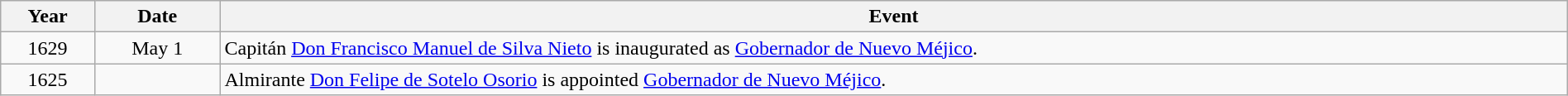<table class="wikitable" style="width:100%;">
<tr>
<th style="width:6%">Year</th>
<th style="width:8%">Date</th>
<th style="width:86%">Event</th>
</tr>
<tr>
<td align=center>1629</td>
<td align=center>May 1</td>
<td>Capitán <a href='#'>Don Francisco Manuel de Silva Nieto</a> is inaugurated as <a href='#'>Gobernador de Nuevo Méjico</a>.</td>
</tr>
<tr>
<td align=center>1625</td>
<td align=center> </td>
<td>Almirante <a href='#'>Don Felipe de Sotelo Osorio</a> is appointed <a href='#'>Gobernador de Nuevo Méjico</a>.</td>
</tr>
</table>
